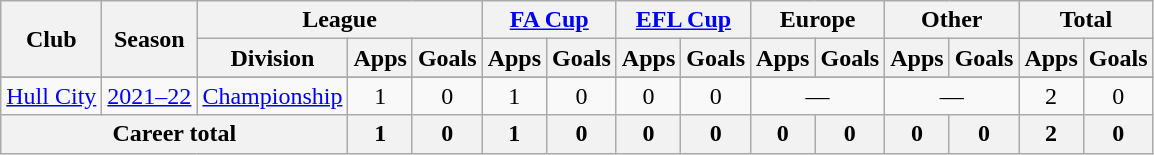<table class=wikitable style=text-align:center>
<tr>
<th rowspan=2>Club</th>
<th rowspan=2>Season</th>
<th colspan=3>League</th>
<th colspan=2><a href='#'>FA Cup</a></th>
<th colspan=2><a href='#'>EFL Cup</a></th>
<th colspan=2>Europe</th>
<th colspan=2>Other</th>
<th colspan=2>Total</th>
</tr>
<tr>
<th>Division</th>
<th>Apps</th>
<th>Goals</th>
<th>Apps</th>
<th>Goals</th>
<th>Apps</th>
<th>Goals</th>
<th>Apps</th>
<th>Goals</th>
<th>Apps</th>
<th>Goals</th>
<th>Apps</th>
<th>Goals</th>
</tr>
<tr>
</tr>
<tr>
<td><a href='#'>Hull City</a></td>
<td><a href='#'>2021–22</a></td>
<td><a href='#'>Championship</a></td>
<td>1</td>
<td>0</td>
<td>1</td>
<td>0</td>
<td>0</td>
<td>0</td>
<td colspan="2">—</td>
<td colspan=2>—</td>
<td>2</td>
<td>0</td>
</tr>
<tr>
<th colspan=3>Career total</th>
<th>1</th>
<th>0</th>
<th>1</th>
<th>0</th>
<th>0</th>
<th>0</th>
<th>0</th>
<th>0</th>
<th>0</th>
<th>0</th>
<th>2</th>
<th>0</th>
</tr>
</table>
